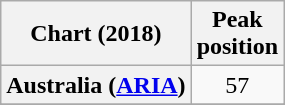<table class="wikitable sortable plainrowheaders" style="text-align:center">
<tr>
<th scope="col">Chart (2018)</th>
<th scope="col">Peak<br>position</th>
</tr>
<tr>
<th scope="row">Australia (<a href='#'>ARIA</a>)</th>
<td>57</td>
</tr>
<tr>
</tr>
<tr>
</tr>
<tr>
</tr>
<tr>
</tr>
<tr>
</tr>
<tr>
</tr>
<tr>
</tr>
</table>
